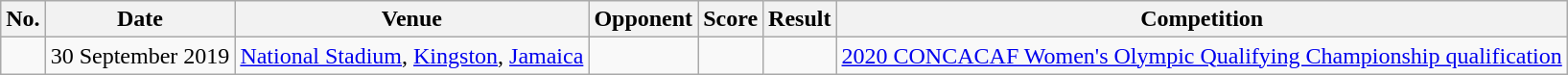<table class="wikitable">
<tr>
<th>No.</th>
<th>Date</th>
<th>Venue</th>
<th>Opponent</th>
<th>Score</th>
<th>Result</th>
<th>Competition</th>
</tr>
<tr>
<td></td>
<td>30 September 2019</td>
<td><a href='#'>National Stadium</a>, <a href='#'>Kingston</a>, <a href='#'>Jamaica</a></td>
<td></td>
<td></td>
<td></td>
<td><a href='#'>2020 CONCACAF Women's Olympic Qualifying Championship qualification</a></td>
</tr>
</table>
